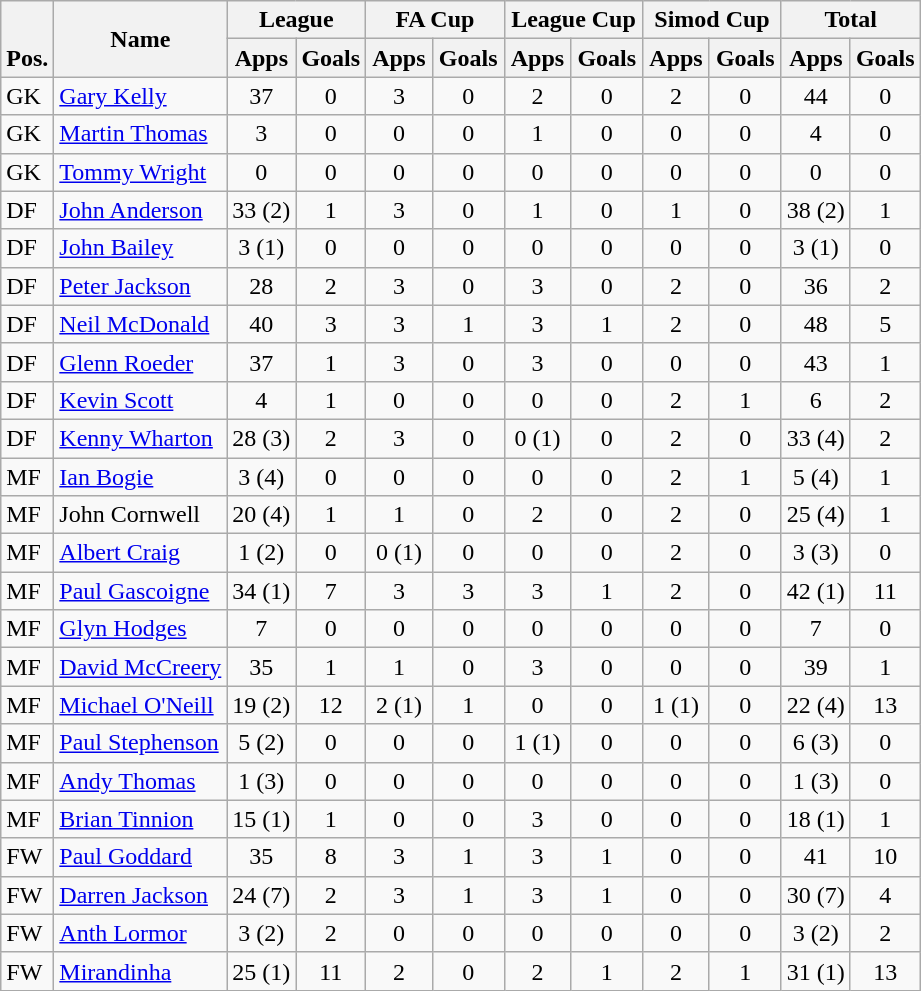<table class="wikitable" style="text-align:center">
<tr>
<th rowspan="2" style="vertical-align:bottom;">Pos.</th>
<th rowspan="2">Name</th>
<th colspan="2" style="width:85px;">League</th>
<th colspan="2" style="width:85px;">FA Cup</th>
<th colspan="2" style="width:85px;">League Cup</th>
<th colspan="2" style="width:85px;">Simod Cup</th>
<th colspan="2" style="width:85px;">Total</th>
</tr>
<tr>
<th>Apps</th>
<th>Goals</th>
<th>Apps</th>
<th>Goals</th>
<th>Apps</th>
<th>Goals</th>
<th>Apps</th>
<th>Goals</th>
<th>Apps</th>
<th>Goals</th>
</tr>
<tr>
<td align="left">GK</td>
<td align="left"> <a href='#'>Gary Kelly</a></td>
<td>37</td>
<td>0</td>
<td>3</td>
<td>0</td>
<td>2</td>
<td>0</td>
<td>2</td>
<td>0</td>
<td>44</td>
<td>0</td>
</tr>
<tr>
<td align="left">GK</td>
<td align="left"> <a href='#'>Martin Thomas</a></td>
<td>3</td>
<td>0</td>
<td>0</td>
<td>0</td>
<td>1</td>
<td>0</td>
<td>0</td>
<td>0</td>
<td>4</td>
<td>0</td>
</tr>
<tr>
<td align="left">GK</td>
<td align="left"> <a href='#'>Tommy Wright</a></td>
<td>0</td>
<td>0</td>
<td>0</td>
<td>0</td>
<td>0</td>
<td>0</td>
<td>0</td>
<td>0</td>
<td>0</td>
<td>0</td>
</tr>
<tr>
<td align="left">DF</td>
<td align="left"> <a href='#'>John Anderson</a></td>
<td>33 (2)</td>
<td>1</td>
<td>3</td>
<td>0</td>
<td>1</td>
<td>0</td>
<td>1</td>
<td>0</td>
<td>38 (2)</td>
<td>1</td>
</tr>
<tr>
<td align="left">DF</td>
<td align="left"> <a href='#'>John Bailey</a></td>
<td>3 (1)</td>
<td>0</td>
<td>0</td>
<td>0</td>
<td>0</td>
<td>0</td>
<td>0</td>
<td>0</td>
<td>3 (1)</td>
<td>0</td>
</tr>
<tr>
<td align="left">DF</td>
<td align="left"> <a href='#'>Peter Jackson</a></td>
<td>28</td>
<td>2</td>
<td>3</td>
<td>0</td>
<td>3</td>
<td>0</td>
<td>2</td>
<td>0</td>
<td>36</td>
<td>2</td>
</tr>
<tr>
<td align="left">DF</td>
<td align="left"> <a href='#'>Neil McDonald</a></td>
<td>40</td>
<td>3</td>
<td>3</td>
<td>1</td>
<td>3</td>
<td>1</td>
<td>2</td>
<td>0</td>
<td>48</td>
<td>5</td>
</tr>
<tr>
<td align="left">DF</td>
<td align="left"> <a href='#'>Glenn Roeder</a></td>
<td>37</td>
<td>1</td>
<td>3</td>
<td>0</td>
<td>3</td>
<td>0</td>
<td>0</td>
<td>0</td>
<td>43</td>
<td>1</td>
</tr>
<tr>
<td align="left">DF</td>
<td align="left"> <a href='#'>Kevin Scott</a></td>
<td>4</td>
<td>1</td>
<td>0</td>
<td>0</td>
<td>0</td>
<td>0</td>
<td>2</td>
<td>1</td>
<td>6</td>
<td>2</td>
</tr>
<tr>
<td align="left">DF</td>
<td align="left"> <a href='#'>Kenny Wharton</a></td>
<td>28 (3)</td>
<td>2</td>
<td>3</td>
<td>0</td>
<td>0 (1)</td>
<td>0</td>
<td>2</td>
<td>0</td>
<td>33 (4)</td>
<td>2</td>
</tr>
<tr>
<td align="left">MF</td>
<td align="left"> <a href='#'>Ian Bogie</a></td>
<td>3 (4)</td>
<td>0</td>
<td>0</td>
<td>0</td>
<td>0</td>
<td>0</td>
<td>2</td>
<td>1</td>
<td>5 (4)</td>
<td>1</td>
</tr>
<tr>
<td align="left">MF</td>
<td align="left"> John Cornwell</td>
<td>20 (4)</td>
<td>1</td>
<td>1</td>
<td>0</td>
<td>2</td>
<td>0</td>
<td>2</td>
<td>0</td>
<td>25 (4)</td>
<td>1</td>
</tr>
<tr>
<td align="left">MF</td>
<td align="left"> <a href='#'>Albert Craig</a></td>
<td>1 (2)</td>
<td>0</td>
<td>0 (1)</td>
<td>0</td>
<td>0</td>
<td>0</td>
<td>2</td>
<td>0</td>
<td>3 (3)</td>
<td>0</td>
</tr>
<tr>
<td align="left">MF</td>
<td align="left"> <a href='#'>Paul Gascoigne</a></td>
<td>34 (1)</td>
<td>7</td>
<td>3</td>
<td>3</td>
<td>3</td>
<td>1</td>
<td>2</td>
<td>0</td>
<td>42 (1)</td>
<td>11</td>
</tr>
<tr>
<td align="left">MF</td>
<td align="left"> <a href='#'>Glyn Hodges</a></td>
<td>7</td>
<td>0</td>
<td>0</td>
<td>0</td>
<td>0</td>
<td>0</td>
<td>0</td>
<td>0</td>
<td>7</td>
<td>0</td>
</tr>
<tr>
<td align="left">MF</td>
<td align="left"> <a href='#'>David McCreery</a></td>
<td>35</td>
<td>1</td>
<td>1</td>
<td>0</td>
<td>3</td>
<td>0</td>
<td>0</td>
<td>0</td>
<td>39</td>
<td>1</td>
</tr>
<tr>
<td align="left">MF</td>
<td align="left"> <a href='#'>Michael O'Neill</a></td>
<td>19 (2)</td>
<td>12</td>
<td>2 (1)</td>
<td>1</td>
<td>0</td>
<td>0</td>
<td>1 (1)</td>
<td>0</td>
<td>22 (4)</td>
<td>13</td>
</tr>
<tr>
<td align="left">MF</td>
<td align="left"> <a href='#'>Paul Stephenson</a></td>
<td>5 (2)</td>
<td>0</td>
<td>0</td>
<td>0</td>
<td>1 (1)</td>
<td>0</td>
<td>0</td>
<td>0</td>
<td>6 (3)</td>
<td>0</td>
</tr>
<tr>
<td align="left">MF</td>
<td align="left"> <a href='#'>Andy Thomas</a></td>
<td>1 (3)</td>
<td>0</td>
<td>0</td>
<td>0</td>
<td>0</td>
<td>0</td>
<td>0</td>
<td>0</td>
<td>1 (3)</td>
<td>0</td>
</tr>
<tr>
<td align="left">MF</td>
<td align="left"> <a href='#'>Brian Tinnion</a></td>
<td>15 (1)</td>
<td>1</td>
<td>0</td>
<td>0</td>
<td>3</td>
<td>0</td>
<td>0</td>
<td>0</td>
<td>18 (1)</td>
<td>1</td>
</tr>
<tr>
<td align="left">FW</td>
<td align="left"> <a href='#'>Paul Goddard</a></td>
<td>35</td>
<td>8</td>
<td>3</td>
<td>1</td>
<td>3</td>
<td>1</td>
<td>0</td>
<td>0</td>
<td>41</td>
<td>10</td>
</tr>
<tr>
<td align="left">FW</td>
<td align="left"> <a href='#'>Darren Jackson</a></td>
<td>24 (7)</td>
<td>2</td>
<td>3</td>
<td>1</td>
<td>3</td>
<td>1</td>
<td>0</td>
<td>0</td>
<td>30 (7)</td>
<td>4</td>
</tr>
<tr>
<td align="left">FW</td>
<td align="left"> <a href='#'>Anth Lormor</a></td>
<td>3 (2)</td>
<td>2</td>
<td>0</td>
<td>0</td>
<td>0</td>
<td>0</td>
<td>0</td>
<td>0</td>
<td>3 (2)</td>
<td>2</td>
</tr>
<tr>
<td align="left">FW</td>
<td align="left"> <a href='#'>Mirandinha</a></td>
<td>25 (1)</td>
<td>11</td>
<td>2</td>
<td>0</td>
<td>2</td>
<td>1</td>
<td>2</td>
<td>1</td>
<td>31 (1)</td>
<td>13</td>
</tr>
</table>
